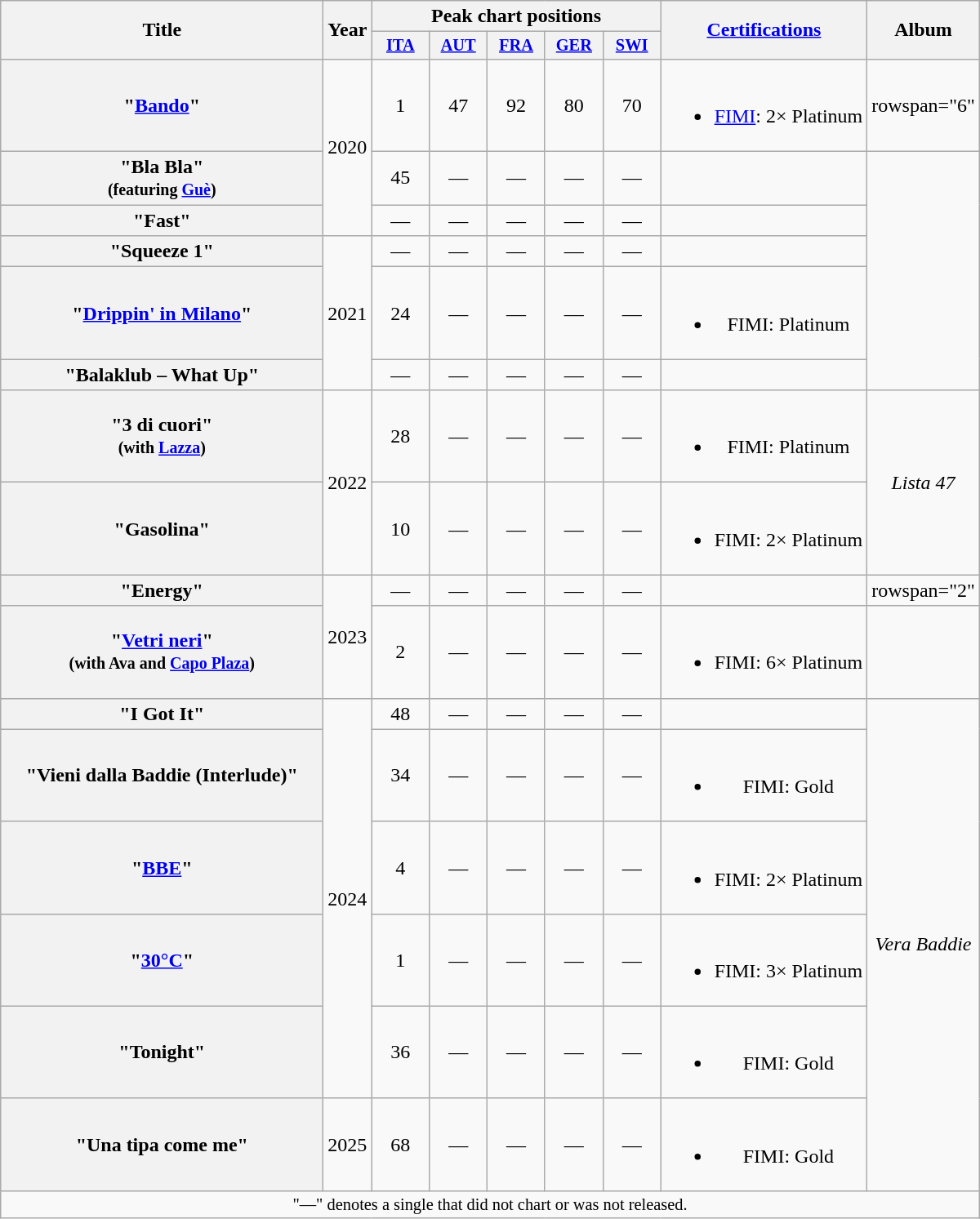<table class="wikitable plainrowheaders" style="text-align:center;">
<tr>
<th scope="col" rowspan="2" style="width:16em;">Title</th>
<th scope="col" rowspan="2" style="width:1em;">Year</th>
<th scope="col" colspan="5">Peak chart positions</th>
<th scope="col" rowspan="2"><a href='#'>Certifications</a></th>
<th scope="col" rowspan="2">Album</th>
</tr>
<tr>
<th scope="col" style="width:3em;font-size:85%;"><a href='#'>ITA</a><br></th>
<th scope="col" style="width:3em;font-size:85%;"><a href='#'>AUT</a><br></th>
<th scope="col" style="width:3em;font-size:85%;"><a href='#'>FRA</a><br></th>
<th scope="col" style="width:3em;font-size:85%;"><a href='#'>GER</a><br></th>
<th scope="col" style="width:3em;font-size:85%;"><a href='#'>SWI</a><br></th>
</tr>
<tr>
<th scope="row">"<a href='#'>Bando</a>"</th>
<td rowspan="3">2020</td>
<td>1</td>
<td>47</td>
<td>92</td>
<td>80</td>
<td>70</td>
<td><br><ul><li><a href='#'>FIMI</a>: 2× Platinum</li></ul></td>
<td>rowspan="6" </td>
</tr>
<tr>
<th scope="row">"Bla Bla"<br><small>(featuring <a href='#'>Guè</a>)</small></th>
<td>45</td>
<td>—</td>
<td>—</td>
<td>—</td>
<td>—</td>
<td></td>
</tr>
<tr>
<th scope="row">"Fast"</th>
<td>—</td>
<td>—</td>
<td>—</td>
<td>—</td>
<td>—</td>
<td></td>
</tr>
<tr>
<th scope="row">"Squeeze 1"</th>
<td rowspan="3">2021</td>
<td>—</td>
<td>—</td>
<td>—</td>
<td>—</td>
<td>—</td>
<td></td>
</tr>
<tr>
<th scope="row">"<a href='#'>Drippin' in Milano</a>"</th>
<td>24</td>
<td>—</td>
<td>—</td>
<td>—</td>
<td>—</td>
<td><br><ul><li>FIMI: Platinum</li></ul></td>
</tr>
<tr>
<th scope="row">"Balaklub – What Up"</th>
<td>—</td>
<td>—</td>
<td>—</td>
<td>—</td>
<td>—</td>
<td></td>
</tr>
<tr>
<th scope="row">"3 di cuori"<br><small>(with <a href='#'>Lazza</a>)</small></th>
<td rowspan="2">2022</td>
<td>28</td>
<td>—</td>
<td>—</td>
<td>—</td>
<td>—</td>
<td><br><ul><li>FIMI: Platinum</li></ul></td>
<td rowspan="2"><em>Lista 47</em></td>
</tr>
<tr>
<th scope="row">"Gasolina"</th>
<td>10</td>
<td>—</td>
<td>—</td>
<td>—</td>
<td>—</td>
<td><br><ul><li>FIMI: 2× Platinum</li></ul></td>
</tr>
<tr>
<th scope="row">"Energy"</th>
<td rowspan="2">2023</td>
<td>—</td>
<td>—</td>
<td>—</td>
<td>—</td>
<td>—</td>
<td></td>
<td>rowspan="2" </td>
</tr>
<tr>
<th scope="row">"<a href='#'>Vetri neri</a>"<br><small>(with Ava and <a href='#'>Capo Plaza</a>)</small></th>
<td>2</td>
<td>—</td>
<td>—</td>
<td>—</td>
<td>—</td>
<td><br><ul><li>FIMI: 6× Platinum</li></ul></td>
</tr>
<tr>
<th scope="row">"I Got It"</th>
<td rowspan="5">2024</td>
<td>48</td>
<td>—</td>
<td>—</td>
<td>—</td>
<td>—</td>
<td></td>
<td rowspan="6"><em>Vera Baddie</em></td>
</tr>
<tr>
<th scope="row">"Vieni dalla Baddie (Interlude)"</th>
<td>34</td>
<td>—</td>
<td>—</td>
<td>—</td>
<td>—</td>
<td><br><ul><li>FIMI: Gold</li></ul></td>
</tr>
<tr>
<th scope="row">"<a href='#'>BBE</a>"<br></th>
<td>4</td>
<td>—</td>
<td>—</td>
<td>—</td>
<td>—</td>
<td><br><ul><li>FIMI: 2× Platinum</li></ul></td>
</tr>
<tr>
<th scope="row">"<a href='#'>30°C</a>"</th>
<td>1</td>
<td>—</td>
<td>—</td>
<td>—</td>
<td>—</td>
<td><br><ul><li>FIMI: 3× Platinum</li></ul></td>
</tr>
<tr>
<th scope="row">"Tonight"</th>
<td>36</td>
<td>—</td>
<td>—</td>
<td>—</td>
<td>—</td>
<td><br><ul><li>FIMI: Gold</li></ul></td>
</tr>
<tr>
<th scope="row">"Una tipa come me"</th>
<td>2025</td>
<td>68</td>
<td>—</td>
<td>—</td>
<td>—</td>
<td>—</td>
<td><br><ul><li>FIMI: Gold</li></ul></td>
</tr>
<tr>
<td colspan="10" style="font-size:85%;">"—" denotes a single that did not chart or was not released.</td>
</tr>
</table>
